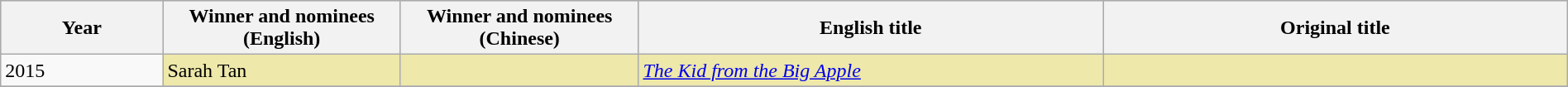<table class="wikitable" style="width:100%;">
<tr style="background:#bebebe">
<th width="100"><strong>Year</strong></th>
<th width="150"><strong>Winner and nominees<br>(English)</strong></th>
<th width="150"><strong>Winner and nominees<br>(Chinese)</strong></th>
<th width="300"><strong>English title</strong></th>
<th width="300"><strong>Original title</strong></th>
</tr>
<tr>
<td rowspan="1">2015</td>
<td style="background:#EEE8AA;">Sarah Tan</td>
<td style="background:#EEE8AA;"></td>
<td style="background:#EEE8AA;"><em><a href='#'>The Kid from the Big Apple</a></em></td>
<td style="background:#EEE8AA;"></td>
</tr>
<tr>
</tr>
</table>
